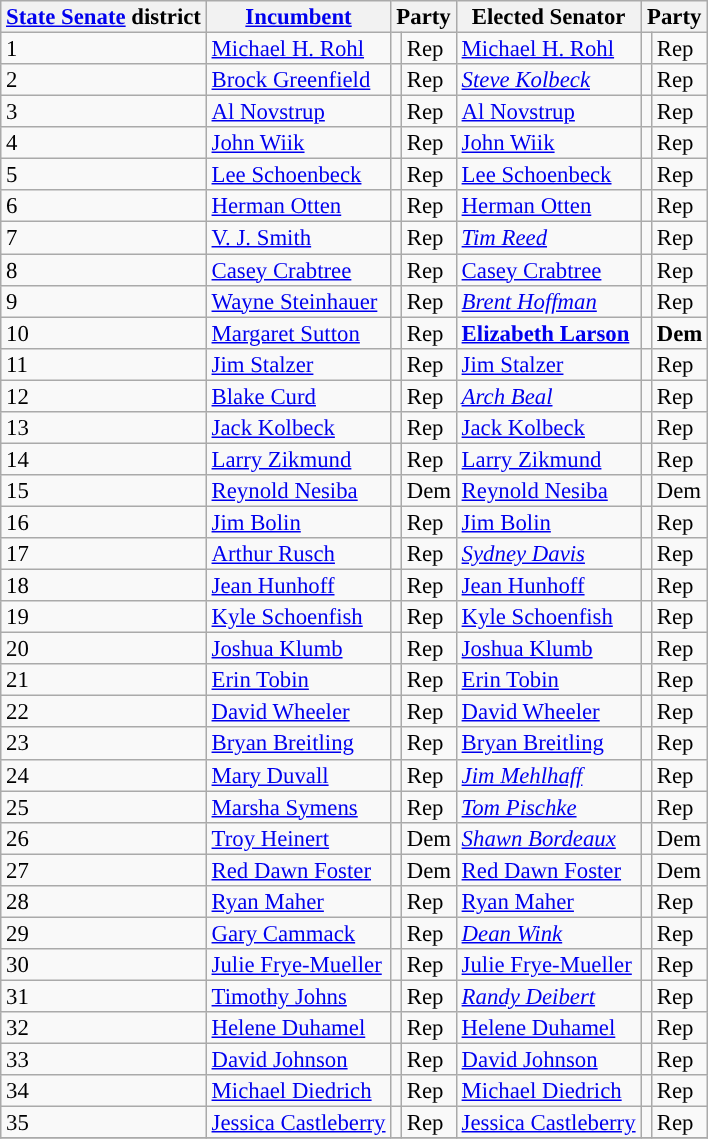<table class="sortable wikitable" style="font-size:95%;line-height:14px;">
<tr>
<th colspan="1"><a href='#'>State Senate</a> district</th>
<th class="unsortable"><a href='#'>Incumbent</a></th>
<th colspan="2">Party</th>
<th class="unsortable">Elected Senator</th>
<th colspan="2">Party</th>
</tr>
<tr>
<td>1</td>
<td><a href='#'>Michael H. Rohl</a></td>
<td style="background:"></td>
<td>Rep</td>
<td><a href='#'>Michael H. Rohl</a></td>
<td style="background:"></td>
<td>Rep</td>
</tr>
<tr>
<td>2</td>
<td><a href='#'>Brock Greenfield</a></td>
<td style="background:"></td>
<td>Rep</td>
<td><em><a href='#'>Steve Kolbeck</a></em></td>
<td style="background:"></td>
<td>Rep</td>
</tr>
<tr>
<td>3</td>
<td><a href='#'>Al Novstrup</a></td>
<td style="background:"></td>
<td>Rep</td>
<td><a href='#'>Al Novstrup</a></td>
<td style="background:"></td>
<td>Rep</td>
</tr>
<tr>
<td>4</td>
<td><a href='#'>John Wiik</a></td>
<td style="background:"></td>
<td>Rep</td>
<td><a href='#'>John Wiik</a></td>
<td style="background:"></td>
<td>Rep</td>
</tr>
<tr>
<td>5</td>
<td><a href='#'>Lee Schoenbeck</a></td>
<td style="background:"></td>
<td>Rep</td>
<td><a href='#'>Lee Schoenbeck</a></td>
<td style="background:"></td>
<td>Rep</td>
</tr>
<tr>
<td>6</td>
<td><a href='#'>Herman Otten</a></td>
<td style="background:"></td>
<td>Rep</td>
<td><a href='#'>Herman Otten</a></td>
<td style="background:"></td>
<td>Rep</td>
</tr>
<tr>
<td>7</td>
<td><a href='#'>V. J. Smith</a></td>
<td style="background:"></td>
<td>Rep</td>
<td><em><a href='#'>Tim Reed</a></em></td>
<td style="background:"></td>
<td>Rep</td>
</tr>
<tr>
<td>8</td>
<td><a href='#'>Casey Crabtree</a></td>
<td style="background:"></td>
<td>Rep</td>
<td><a href='#'>Casey Crabtree</a></td>
<td style="background:"></td>
<td>Rep</td>
</tr>
<tr>
<td>9</td>
<td><a href='#'>Wayne Steinhauer</a></td>
<td style="background:"></td>
<td>Rep</td>
<td><em><a href='#'>Brent Hoffman</a></em></td>
<td style="background:"></td>
<td>Rep</td>
</tr>
<tr>
<td>10</td>
<td><a href='#'>Margaret Sutton</a></td>
<td style="background:"></td>
<td>Rep</td>
<td><strong><a href='#'>Elizabeth Larson</a></strong></td>
<td style="background:"></td>
<td><strong>Dem</strong></td>
</tr>
<tr>
<td>11</td>
<td><a href='#'>Jim Stalzer</a></td>
<td style="background:"></td>
<td>Rep</td>
<td><a href='#'>Jim Stalzer</a></td>
<td style="background:"></td>
<td>Rep</td>
</tr>
<tr>
<td>12</td>
<td><a href='#'>Blake Curd</a></td>
<td style="background:"></td>
<td>Rep</td>
<td><em><a href='#'>Arch Beal</a></em></td>
<td style="background:"></td>
<td>Rep</td>
</tr>
<tr>
<td>13</td>
<td><a href='#'>Jack Kolbeck</a></td>
<td style="background:"></td>
<td>Rep</td>
<td><a href='#'>Jack Kolbeck</a></td>
<td style="background:"></td>
<td>Rep</td>
</tr>
<tr>
<td>14</td>
<td><a href='#'>Larry Zikmund</a></td>
<td style="background:"></td>
<td>Rep</td>
<td><a href='#'>Larry Zikmund</a></td>
<td style="background:"></td>
<td>Rep</td>
</tr>
<tr>
<td>15</td>
<td><a href='#'>Reynold Nesiba</a></td>
<td style="background:"></td>
<td>Dem</td>
<td><a href='#'>Reynold Nesiba</a></td>
<td style="background:"></td>
<td>Dem</td>
</tr>
<tr>
<td>16</td>
<td><a href='#'>Jim Bolin</a></td>
<td style="background:"></td>
<td>Rep</td>
<td><a href='#'>Jim Bolin</a></td>
<td style="background:"></td>
<td>Rep</td>
</tr>
<tr>
<td>17</td>
<td><a href='#'>Arthur Rusch</a></td>
<td style="background:"></td>
<td>Rep</td>
<td><em><a href='#'>Sydney Davis</a></em></td>
<td style="background:"></td>
<td>Rep</td>
</tr>
<tr>
<td>18</td>
<td><a href='#'>Jean Hunhoff</a></td>
<td style="background:"></td>
<td>Rep</td>
<td><a href='#'>Jean Hunhoff</a></td>
<td style="background:"></td>
<td>Rep</td>
</tr>
<tr>
<td>19</td>
<td><a href='#'>Kyle Schoenfish</a></td>
<td style="background:"></td>
<td>Rep</td>
<td><a href='#'>Kyle Schoenfish</a></td>
<td style="background:"></td>
<td>Rep</td>
</tr>
<tr>
<td>20</td>
<td><a href='#'>Joshua Klumb</a></td>
<td style="background:"></td>
<td>Rep</td>
<td><a href='#'>Joshua Klumb</a></td>
<td style="background:"></td>
<td>Rep</td>
</tr>
<tr>
<td>21</td>
<td><a href='#'>Erin Tobin</a></td>
<td style="background:"></td>
<td>Rep</td>
<td><a href='#'>Erin Tobin</a></td>
<td style="background:"></td>
<td>Rep</td>
</tr>
<tr>
<td>22</td>
<td><a href='#'>David Wheeler</a></td>
<td style="background:"></td>
<td>Rep</td>
<td><a href='#'>David Wheeler</a></td>
<td style="background:"></td>
<td>Rep</td>
</tr>
<tr>
<td>23</td>
<td><a href='#'>Bryan Breitling</a></td>
<td style="background:"></td>
<td>Rep</td>
<td><a href='#'>Bryan Breitling</a></td>
<td style="background:"></td>
<td>Rep</td>
</tr>
<tr>
<td>24</td>
<td><a href='#'>Mary Duvall</a></td>
<td style="background:"></td>
<td>Rep</td>
<td><em><a href='#'>Jim Mehlhaff</a></em></td>
<td style="background:"></td>
<td>Rep</td>
</tr>
<tr>
<td>25</td>
<td><a href='#'>Marsha Symens</a></td>
<td style="background:"></td>
<td>Rep</td>
<td><em><a href='#'>Tom Pischke</a></em></td>
<td style="background:"></td>
<td>Rep</td>
</tr>
<tr>
<td>26</td>
<td><a href='#'>Troy Heinert</a></td>
<td style="background:"></td>
<td>Dem</td>
<td><em><a href='#'>Shawn Bordeaux</a></em></td>
<td style="background:"></td>
<td>Dem</td>
</tr>
<tr>
<td>27</td>
<td><a href='#'>Red Dawn Foster</a></td>
<td style="background:"></td>
<td>Dem</td>
<td><a href='#'>Red Dawn Foster</a></td>
<td style="background:"></td>
<td>Dem</td>
</tr>
<tr>
<td>28</td>
<td><a href='#'>Ryan Maher</a></td>
<td style="background:"></td>
<td>Rep</td>
<td><a href='#'>Ryan Maher</a></td>
<td style="background:"></td>
<td>Rep</td>
</tr>
<tr>
<td>29</td>
<td><a href='#'>Gary Cammack</a></td>
<td style="background:"></td>
<td>Rep</td>
<td><em><a href='#'>Dean Wink</a></em></td>
<td style="background:"></td>
<td>Rep</td>
</tr>
<tr>
<td>30</td>
<td><a href='#'>Julie Frye-Mueller</a></td>
<td style="background:"></td>
<td>Rep</td>
<td><a href='#'>Julie Frye-Mueller</a></td>
<td style="background:"></td>
<td>Rep</td>
</tr>
<tr>
<td>31</td>
<td><a href='#'>Timothy Johns</a></td>
<td style="background:"></td>
<td>Rep</td>
<td><em><a href='#'>Randy Deibert</a></em></td>
<td style="background:"></td>
<td>Rep</td>
</tr>
<tr>
<td>32</td>
<td><a href='#'>Helene Duhamel</a></td>
<td style="background:"></td>
<td>Rep</td>
<td><a href='#'>Helene Duhamel</a></td>
<td style="background:"></td>
<td>Rep</td>
</tr>
<tr>
<td>33</td>
<td><a href='#'>David Johnson</a></td>
<td style="background:"></td>
<td>Rep</td>
<td><a href='#'>David Johnson</a></td>
<td style="background:"></td>
<td>Rep</td>
</tr>
<tr>
<td>34</td>
<td><a href='#'>Michael Diedrich</a></td>
<td style="background:"></td>
<td>Rep</td>
<td><a href='#'>Michael Diedrich</a></td>
<td style="background:"></td>
<td>Rep</td>
</tr>
<tr>
<td>35</td>
<td><a href='#'>Jessica Castleberry</a></td>
<td style="background:"></td>
<td>Rep</td>
<td><a href='#'>Jessica Castleberry</a></td>
<td style="background:"></td>
<td>Rep</td>
</tr>
<tr>
</tr>
</table>
